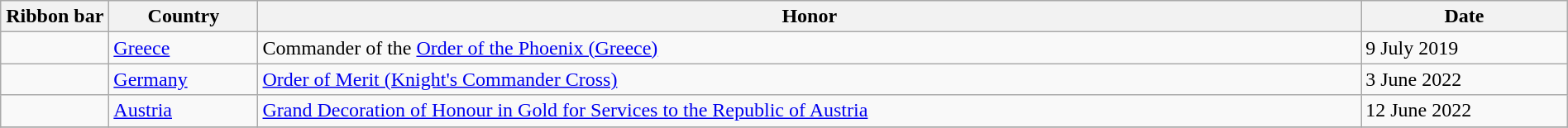<table class="wikitable" style="width:100%;">
<tr>
<th style="width:80px;">Ribbon bar</th>
<th>Country</th>
<th>Honor</th>
<th>Date</th>
</tr>
<tr>
<td></td>
<td><a href='#'>Greece</a></td>
<td>Commander of the <a href='#'>Order of the Phoenix (Greece)</a></td>
<td>9 July 2019</td>
</tr>
<tr>
<td></td>
<td><a href='#'>Germany</a></td>
<td><a href='#'>Order of Merit (Knight's Commander Cross)</a></td>
<td>3 June 2022</td>
</tr>
<tr>
<td></td>
<td><a href='#'>Austria</a></td>
<td><a href='#'>Grand Decoration of Honour in Gold for Services to the Republic of Austria</a></td>
<td>12 June 2022</td>
</tr>
<tr>
</tr>
</table>
